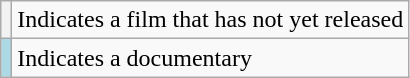<table class="wikitable">
<tr>
<th scope="row"></th>
<td>Indicates a film that has not yet released</td>
</tr>
<tr>
<td style="background:#add8e6"></td>
<td>Indicates a documentary</td>
</tr>
</table>
